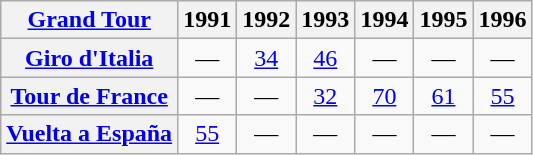<table class="wikitable plainrowheaders">
<tr>
<th scope="col"><a href='#'>Grand Tour</a></th>
<th scope="col">1991</th>
<th scope="col">1992</th>
<th scope="col">1993</th>
<th scope="col">1994</th>
<th scope="col">1995</th>
<th scope="col">1996</th>
</tr>
<tr style="text-align:center;">
<th scope="row"> <a href='#'>Giro d'Italia</a></th>
<td>—</td>
<td style="text-align:center;"><a href='#'>34</a></td>
<td style="text-align:center;"><a href='#'>46</a></td>
<td>—</td>
<td>—</td>
<td>—</td>
</tr>
<tr style="text-align:center;">
<th scope="row"> <a href='#'>Tour de France</a></th>
<td style="text-align:center;">—</td>
<td>—</td>
<td style="text-align:center;"><a href='#'>32</a></td>
<td style="text-align:center;"><a href='#'>70</a></td>
<td style="text-align:center;"><a href='#'>61</a></td>
<td style="text-align:center;"><a href='#'>55</a></td>
</tr>
<tr style="text-align:center;">
<th scope="row"> <a href='#'>Vuelta a España</a></th>
<td><a href='#'>55</a></td>
<td>—</td>
<td>—</td>
<td>—</td>
<td>—</td>
<td>—</td>
</tr>
</table>
